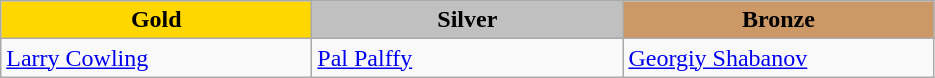<table class="wikitable" style="text-align:left">
<tr align="center">
<td width=200 bgcolor=gold><strong>Gold</strong></td>
<td width=200 bgcolor=silver><strong>Silver</strong></td>
<td width=200 bgcolor=CC9966><strong>Bronze</strong></td>
</tr>
<tr>
<td><a href='#'>Larry Cowling</a><br><em></em></td>
<td><a href='#'>Pal Palffy</a><br><em></em></td>
<td><a href='#'>Georgiy Shabanov</a><br><em></em></td>
</tr>
</table>
